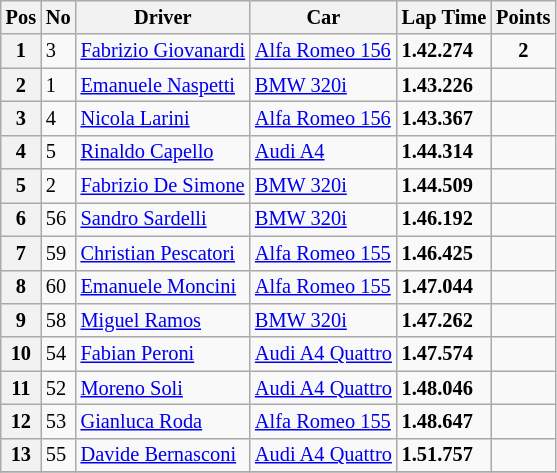<table class="wikitable" style="font-size: 85%;">
<tr>
<th>Pos</th>
<th>No</th>
<th>Driver</th>
<th>Car</th>
<th>Lap Time</th>
<th>Points</th>
</tr>
<tr>
<th>1</th>
<td>3</td>
<td> <a href='#'>Fabrizio Giovanardi</a></td>
<td><a href='#'>Alfa Romeo 156</a></td>
<td><strong>1.42.274</strong></td>
<td align=center><strong>2</strong></td>
</tr>
<tr>
<th>2</th>
<td>1</td>
<td> <a href='#'>Emanuele Naspetti</a></td>
<td><a href='#'>BMW 320i</a></td>
<td><strong>1.43.226</strong></td>
<td></td>
</tr>
<tr>
<th>3</th>
<td>4</td>
<td> <a href='#'>Nicola Larini</a></td>
<td><a href='#'>Alfa Romeo 156</a></td>
<td><strong>1.43.367</strong></td>
<td></td>
</tr>
<tr>
<th>4</th>
<td>5</td>
<td> <a href='#'>Rinaldo Capello</a></td>
<td><a href='#'>Audi A4</a></td>
<td><strong>1.44.314</strong></td>
<td></td>
</tr>
<tr>
<th>5</th>
<td>2</td>
<td> <a href='#'>Fabrizio De Simone</a></td>
<td><a href='#'>BMW 320i</a></td>
<td><strong>1.44.509</strong></td>
<td></td>
</tr>
<tr>
<th>6</th>
<td>56</td>
<td> <a href='#'>Sandro Sardelli</a></td>
<td><a href='#'>BMW 320i</a></td>
<td><strong>1.46.192</strong></td>
<td></td>
</tr>
<tr>
<th>7</th>
<td>59</td>
<td> <a href='#'>Christian Pescatori</a></td>
<td><a href='#'>Alfa Romeo 155</a></td>
<td><strong>1.46.425</strong></td>
<td></td>
</tr>
<tr>
<th>8</th>
<td>60</td>
<td> <a href='#'>Emanuele Moncini</a></td>
<td><a href='#'>Alfa Romeo 155</a></td>
<td><strong>1.47.044</strong></td>
<td></td>
</tr>
<tr>
<th>9</th>
<td>58</td>
<td> <a href='#'>Miguel Ramos</a></td>
<td><a href='#'>BMW 320i</a></td>
<td><strong>1.47.262</strong></td>
<td></td>
</tr>
<tr>
<th>10</th>
<td>54</td>
<td> <a href='#'>Fabian Peroni</a></td>
<td><a href='#'>Audi A4 Quattro</a></td>
<td><strong>1.47.574</strong></td>
<td></td>
</tr>
<tr>
<th>11</th>
<td>52</td>
<td> <a href='#'>Moreno Soli</a></td>
<td><a href='#'>Audi A4 Quattro</a></td>
<td><strong>1.48.046</strong></td>
<td></td>
</tr>
<tr>
<th>12</th>
<td>53</td>
<td> <a href='#'>Gianluca Roda</a></td>
<td><a href='#'>Alfa Romeo 155</a></td>
<td><strong>1.48.647</strong></td>
<td></td>
</tr>
<tr>
<th>13</th>
<td>55</td>
<td> <a href='#'>Davide Bernasconi</a></td>
<td><a href='#'>Audi A4 Quattro</a></td>
<td><strong>1.51.757</strong></td>
<td></td>
</tr>
<tr>
</tr>
</table>
